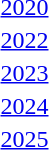<table>
<tr>
<td><a href='#'>2020</a></td>
<td></td>
<td></td>
<td></td>
</tr>
<tr>
<td><a href='#'>2022</a></td>
<td></td>
<td></td>
<td></td>
</tr>
<tr>
<td><a href='#'>2023</a></td>
<td></td>
<td></td>
<td></td>
</tr>
<tr>
<td><a href='#'>2024</a></td>
<td></td>
<td></td>
<td></td>
</tr>
<tr>
<td><a href='#'>2025</a></td>
<td></td>
<td></td>
<td></td>
</tr>
</table>
